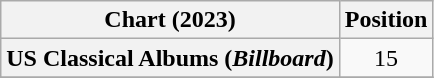<table class="wikitable plainrowheaders sortable" style="text-align:center">
<tr>
<th scope="col">Chart (2023)</th>
<th scope="col">Position</th>
</tr>
<tr>
<th scope="row">US Classical Albums (<em>Billboard</em>)</th>
<td>15</td>
</tr>
<tr>
</tr>
</table>
